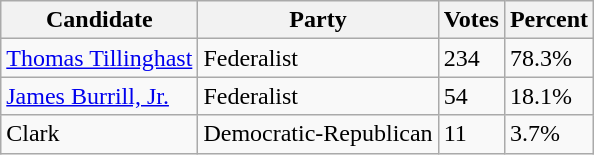<table class=wikitable>
<tr>
<th>Candidate</th>
<th>Party</th>
<th>Votes</th>
<th>Percent</th>
</tr>
<tr>
<td><a href='#'>Thomas Tillinghast</a></td>
<td>Federalist</td>
<td>234</td>
<td>78.3%</td>
</tr>
<tr>
<td><a href='#'>James Burrill, Jr.</a></td>
<td>Federalist</td>
<td>54</td>
<td>18.1%</td>
</tr>
<tr>
<td>Clark</td>
<td>Democratic-Republican</td>
<td>11</td>
<td>3.7%</td>
</tr>
</table>
